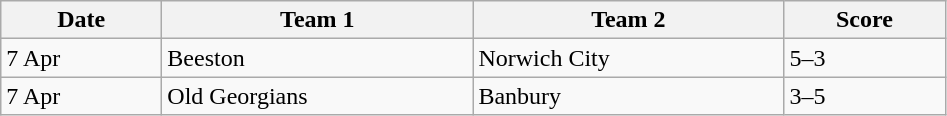<table class="wikitable" style="font-size: 100%">
<tr>
<th width=100>Date</th>
<th width=200>Team 1</th>
<th width=200>Team 2</th>
<th width=100>Score</th>
</tr>
<tr>
<td>7 Apr</td>
<td>Beeston</td>
<td>Norwich City</td>
<td>5–3</td>
</tr>
<tr>
<td>7 Apr</td>
<td>Old Georgians</td>
<td>Banbury</td>
<td>3–5</td>
</tr>
</table>
